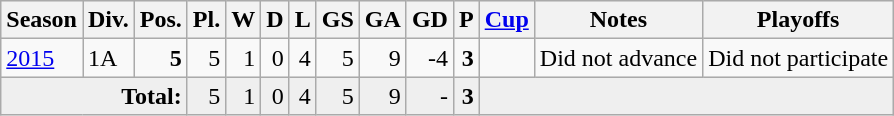<table class="wikitable">
<tr style="background:#efefef;">
<th>Season</th>
<th>Div.</th>
<th>Pos.</th>
<th>Pl.</th>
<th>W</th>
<th>D</th>
<th>L</th>
<th>GS</th>
<th>GA</th>
<th>GD</th>
<th>P</th>
<th><a href='#'>Cup</a></th>
<th>Notes</th>
<th>Playoffs</th>
</tr>
<tr>
<td><a href='#'>2015</a></td>
<td>1A</td>
<td align=right><strong>5</strong></td>
<td align=right>5</td>
<td align=right>1</td>
<td align=right>0</td>
<td align=right>4</td>
<td align=right>5</td>
<td align=right>9</td>
<td align=right>-4</td>
<td align=right><strong>3</strong></td>
<td></td>
<td>Did not advance</td>
<td>Did not participate</td>
</tr>
<tr style="background:#efefef">
<td align=right colspan=3><strong>Total:</strong></td>
<td align=right>5</td>
<td align=right>1</td>
<td align=right>0</td>
<td align=right>4</td>
<td align=right>5</td>
<td align=right>9</td>
<td align=right>-</td>
<td align=right><strong>3</strong></td>
<td colspan=3 bgcolor=#efefef></td>
</tr>
</table>
